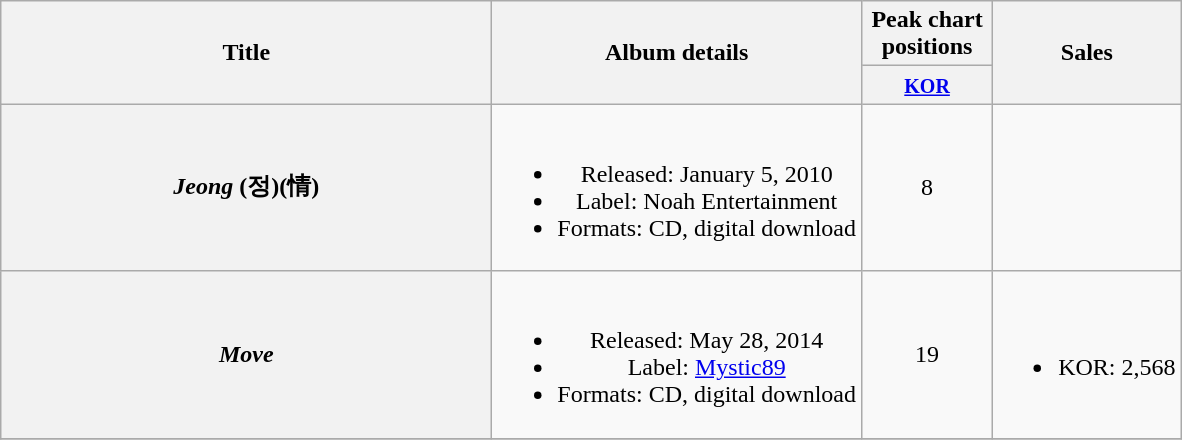<table class="wikitable plainrowheaders" style="text-align:center;">
<tr>
<th scope="col" rowspan="2" style="width:20em;">Title</th>
<th scope="col" rowspan="2">Album details</th>
<th scope="col" colspan="1" style="width:5em;">Peak chart positions</th>
<th scope="col" rowspan="2">Sales</th>
</tr>
<tr>
<th><small><a href='#'>KOR</a></small><br></th>
</tr>
<tr>
<th scope="row"><em>Jeong</em> (정)(情)</th>
<td><br><ul><li>Released: January 5, 2010</li><li>Label: Noah Entertainment</li><li>Formats: CD, digital download</li></ul></td>
<td>8</td>
<td></td>
</tr>
<tr>
<th scope="row"><em>Move</em></th>
<td><br><ul><li>Released: May 28, 2014</li><li>Label: <a href='#'>Mystic89</a></li><li>Formats: CD, digital download</li></ul></td>
<td>19</td>
<td><br><ul><li>KOR: 2,568</li></ul></td>
</tr>
<tr>
</tr>
</table>
